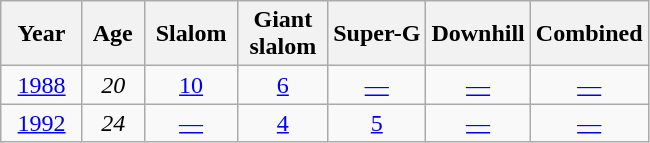<table class=wikitable style="text-align:center">
<tr>
<th>  Year  </th>
<th> Age </th>
<th> Slalom </th>
<th> Giant <br> slalom </th>
<th>Super-G</th>
<th>Downhill</th>
<th>Combined</th>
</tr>
<tr>
<td><a href='#'>1988</a></td>
<td><em>20</em></td>
<td><a href='#'>10</a></td>
<td><a href='#'>6</a></td>
<td><a href='#'>—</a></td>
<td><a href='#'>—</a></td>
<td><a href='#'>—</a></td>
</tr>
<tr>
<td><a href='#'>1992</a></td>
<td><em>24</em></td>
<td><a href='#'>—</a></td>
<td><a href='#'>4</a></td>
<td><a href='#'>5</a></td>
<td><a href='#'>—</a></td>
<td><a href='#'>—</a></td>
</tr>
</table>
